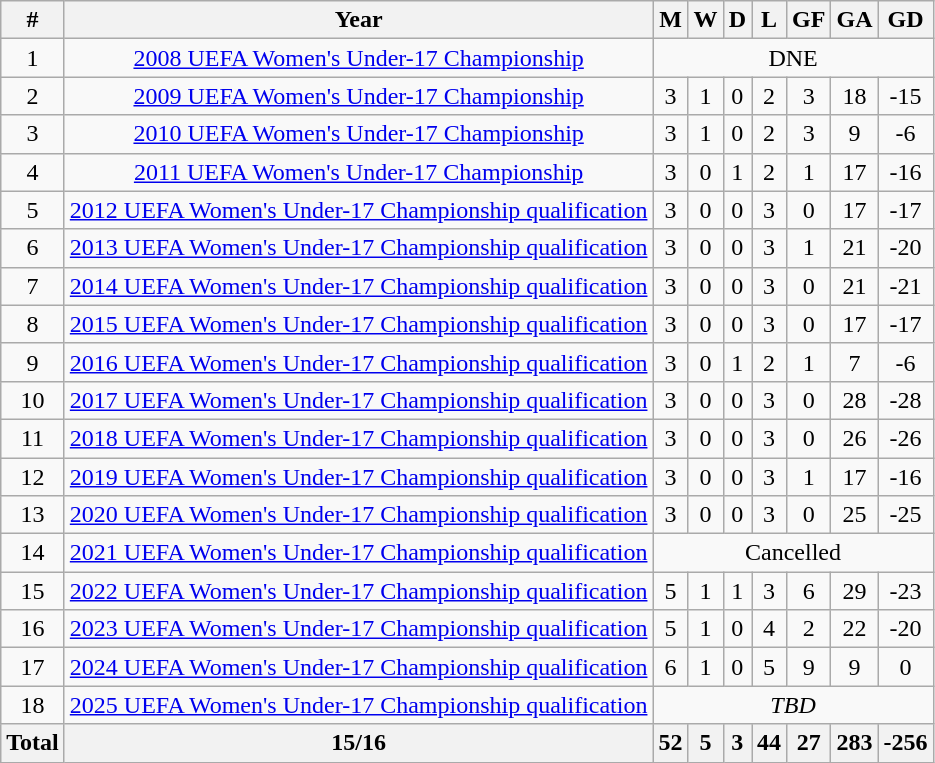<table class="wikitable sortable" style="text-align:center">
<tr>
<th>#</th>
<th>Year</th>
<th>M</th>
<th>W</th>
<th>D</th>
<th>L</th>
<th>GF</th>
<th>GA</th>
<th>GD</th>
</tr>
<tr>
<td>1</td>
<td><a href='#'>2008 UEFA Women's Under-17 Championship</a></td>
<td colspan=7>DNE</td>
</tr>
<tr>
<td>2</td>
<td><a href='#'>2009 UEFA Women's Under-17 Championship</a></td>
<td>3</td>
<td>1</td>
<td>0</td>
<td>2</td>
<td>3</td>
<td>18</td>
<td>-15</td>
</tr>
<tr>
<td>3</td>
<td><a href='#'>2010 UEFA Women's Under-17 Championship</a></td>
<td>3</td>
<td>1</td>
<td>0</td>
<td>2</td>
<td>3</td>
<td>9</td>
<td>-6</td>
</tr>
<tr>
<td>4</td>
<td><a href='#'>2011 UEFA Women's Under-17 Championship</a></td>
<td>3</td>
<td>0</td>
<td>1</td>
<td>2</td>
<td>1</td>
<td>17</td>
<td>-16</td>
</tr>
<tr>
<td>5</td>
<td><a href='#'>2012 UEFA Women's Under-17 Championship qualification</a></td>
<td>3</td>
<td>0</td>
<td>0</td>
<td>3</td>
<td>0</td>
<td>17</td>
<td>-17</td>
</tr>
<tr>
<td>6</td>
<td><a href='#'>2013 UEFA Women's Under-17 Championship qualification</a></td>
<td>3</td>
<td>0</td>
<td>0</td>
<td>3</td>
<td>1</td>
<td>21</td>
<td>-20</td>
</tr>
<tr>
<td>7</td>
<td><a href='#'>2014 UEFA Women's Under-17 Championship qualification</a></td>
<td>3</td>
<td>0</td>
<td>0</td>
<td>3</td>
<td>0</td>
<td>21</td>
<td>-21</td>
</tr>
<tr>
<td>8</td>
<td><a href='#'>2015 UEFA Women's Under-17 Championship qualification</a></td>
<td>3</td>
<td>0</td>
<td>0</td>
<td>3</td>
<td>0</td>
<td>17</td>
<td>-17</td>
</tr>
<tr>
<td>9</td>
<td><a href='#'>2016 UEFA Women's Under-17 Championship qualification</a></td>
<td>3</td>
<td>0</td>
<td>1</td>
<td>2</td>
<td>1</td>
<td>7</td>
<td>-6</td>
</tr>
<tr>
<td>10</td>
<td><a href='#'>2017 UEFA Women's Under-17 Championship qualification</a></td>
<td>3</td>
<td>0</td>
<td>0</td>
<td>3</td>
<td>0</td>
<td>28</td>
<td>-28</td>
</tr>
<tr>
<td>11</td>
<td><a href='#'>2018 UEFA Women's Under-17 Championship qualification</a></td>
<td>3</td>
<td>0</td>
<td>0</td>
<td>3</td>
<td>0</td>
<td>26</td>
<td>-26</td>
</tr>
<tr>
<td>12</td>
<td><a href='#'>2019 UEFA Women's Under-17 Championship qualification</a></td>
<td>3</td>
<td>0</td>
<td>0</td>
<td>3</td>
<td>1</td>
<td>17</td>
<td>-16</td>
</tr>
<tr>
<td>13</td>
<td><a href='#'>2020 UEFA Women's Under-17 Championship qualification</a></td>
<td>3</td>
<td>0</td>
<td>0</td>
<td>3</td>
<td>0</td>
<td>25</td>
<td>-25</td>
</tr>
<tr>
<td>14</td>
<td><a href='#'>2021 UEFA Women's Under-17 Championship qualification</a></td>
<td colspan=7>Cancelled</td>
</tr>
<tr>
<td>15</td>
<td><a href='#'>2022 UEFA Women's Under-17 Championship qualification</a></td>
<td>5</td>
<td>1</td>
<td>1</td>
<td>3</td>
<td>6</td>
<td>29</td>
<td>-23</td>
</tr>
<tr>
<td>16</td>
<td><a href='#'>2023 UEFA Women's Under-17 Championship qualification</a></td>
<td>5</td>
<td>1</td>
<td>0</td>
<td>4</td>
<td>2</td>
<td>22</td>
<td>-20</td>
</tr>
<tr>
<td>17</td>
<td><a href='#'>2024 UEFA Women's Under-17 Championship qualification</a></td>
<td>6</td>
<td>1</td>
<td>0</td>
<td>5</td>
<td>9</td>
<td>9</td>
<td>0</td>
</tr>
<tr>
<td>18</td>
<td><a href='#'>2025 UEFA Women's Under-17 Championship qualification</a></td>
<td colspan=7><em>TBD</em></td>
</tr>
<tr>
<th><strong>Total</strong></th>
<th>15/16</th>
<th>52</th>
<th>5</th>
<th>3</th>
<th>44</th>
<th>27</th>
<th>283</th>
<th>-256</th>
</tr>
</table>
